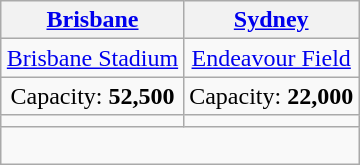<table class="wikitable" style="text-align:center;margin:1em auto;">
<tr>
<th><a href='#'>Brisbane</a></th>
<th><a href='#'>Sydney</a></th>
</tr>
<tr>
<td><a href='#'>Brisbane Stadium</a></td>
<td><a href='#'>Endeavour Field</a></td>
</tr>
<tr>
<td>Capacity: <strong>52,500</strong></td>
<td>Capacity: <strong>22,000</strong></td>
</tr>
<tr>
<td></td>
<td></td>
</tr>
<tr>
<td colspan="2" rowspan="5"><br></td>
</tr>
</table>
